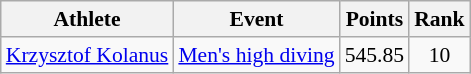<table class=wikitable style="font-size:90%;">
<tr>
<th>Athlete</th>
<th>Event</th>
<th>Points</th>
<th>Rank</th>
</tr>
<tr align=center>
<td align=left><a href='#'>Krzysztof Kolanus</a></td>
<td align=left><a href='#'>Men's high diving</a></td>
<td>545.85</td>
<td>10</td>
</tr>
</table>
